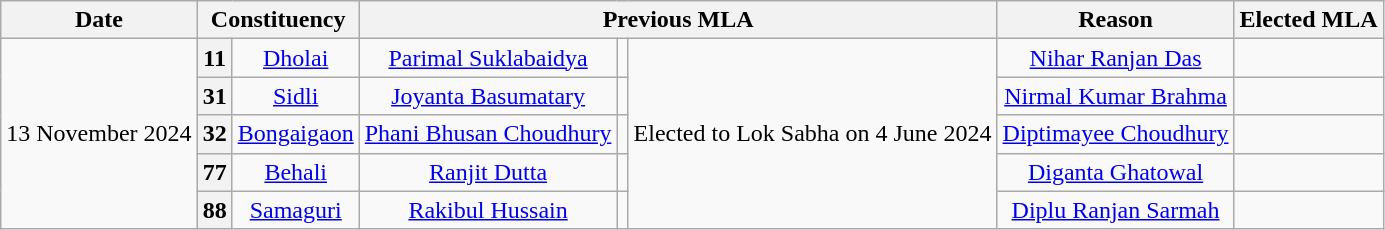<table class="wikitable sortable" style="text-align:center;">
<tr>
<th>Date</th>
<th colspan="2">Constituency</th>
<th colspan="3">Previous MLA</th>
<th>Reason</th>
<th colspan="3">Elected MLA</th>
</tr>
<tr>
<td Rowspan=5>13 November 2024</td>
<th>11</th>
<td><a href='#'>Dholai</a></td>
<td><a href='#'>Parimal Suklabaidya</a></td>
<td></td>
<td Rowspan=5>Elected to Lok Sabha on 4 June 2024</td>
<td><a href='#'>Nihar Ranjan Das</a></td>
<td></td>
</tr>
<tr>
<th>31</th>
<td><a href='#'>Sidli</a></td>
<td><a href='#'>Joyanta Basumatary</a></td>
<td></td>
<td><a href='#'>Nirmal Kumar Brahma</a></td>
<td></td>
</tr>
<tr>
<th>32</th>
<td><a href='#'>Bongaigaon</a></td>
<td><a href='#'>Phani Bhusan Choudhury</a></td>
<td></td>
<td><a href='#'>Diptimayee Choudhury</a></td>
<td></td>
</tr>
<tr>
<th>77</th>
<td><a href='#'>Behali</a></td>
<td><a href='#'>Ranjit Dutta</a></td>
<td></td>
<td><a href='#'>Diganta Ghatowal</a></td>
<td></td>
</tr>
<tr>
<th>88</th>
<td><a href='#'>Samaguri</a></td>
<td><a href='#'>Rakibul Hussain</a></td>
<td></td>
<td><a href='#'>Diplu Ranjan Sarmah</a></td>
</tr>
</table>
